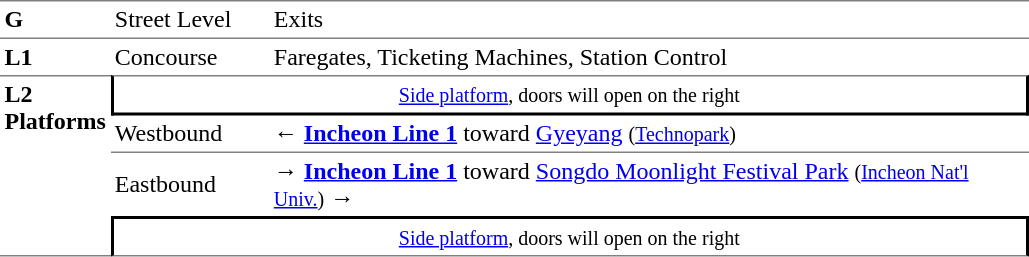<table table border=0 cellspacing=0 cellpadding=3>
<tr>
<td style="border-top:solid 1px gray;border-bottom:solid 1px gray;" width=50 valign=top><strong>G</strong></td>
<td style="border-top:solid 1px gray;border-bottom:solid 1px gray;" width=100 valign=top>Street Level</td>
<td style="border-top:solid 1px gray;border-bottom:solid 1px gray;" width=400 valign=top>Exits</td>
</tr>
<tr>
<td style="border-bottom:solid 0 gray;" width=50 valign=top><strong>L1</strong></td>
<td style="border-bottom:solid 0 gray;" width=100 valign=top>Concourse</td>
<td style="border-bottom:solid 0 gray;" width=500 valign=top>Faregates, Ticketing Machines, Station Control</td>
</tr>
<tr>
<td style="border-top:solid 1px gray;border-bottom:solid 1px gray;" rowspan=4 valign=top><strong>L2<br>Platforms</strong></td>
<td style="border-top:solid 1px gray;border-right:solid 2px black;border-left:solid 2px black;border-bottom:solid 2px black;text-align:center;" colspan=2><small><a href='#'>Side platform</a>, doors will open on the right</small></td>
</tr>
<tr>
<td style="border-bottom:solid 1px gray;">Westbound</td>
<td style="border-bottom:solid 1px gray;">← <a href='#'><span><strong>Incheon Line 1</strong></span></a> toward <a href='#'>Gyeyang</a> <small>(<a href='#'>Technopark</a>)</small></td>
</tr>
<tr>
<td>Eastbound</td>
<td><span>→</span> <a href='#'><span><strong>Incheon Line 1</strong></span></a> toward <a href='#'>Songdo Moonlight Festival Park</a> <small>(<a href='#'>Incheon Nat'l Univ.</a>)</small> →</td>
</tr>
<tr>
<td style="border-top:solid 2px black;border-right:solid 2px black;border-left:solid 2px black;border-bottom:solid 1px gray;text-align:center;" colspan=2><small><a href='#'>Side platform</a>, doors will open on the right</small></td>
</tr>
</table>
